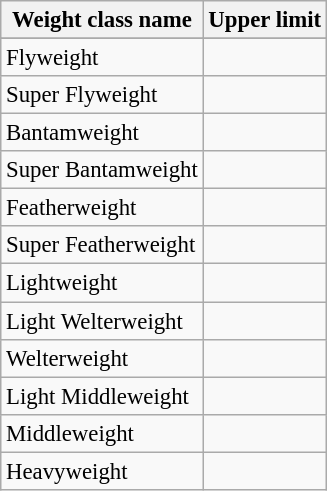<table class="wikitable" style="font-size:95%;">
<tr>
<th>Weight class name</th>
<th>Upper limit</th>
</tr>
<tr>
</tr>
<tr align="center">
<td align="left">Flyweight</td>
<td></td>
</tr>
<tr align="center">
<td align="left">Super Flyweight</td>
<td></td>
</tr>
<tr align="center">
<td align="left">Bantamweight</td>
<td></td>
</tr>
<tr align="center">
<td align="left">Super Bantamweight</td>
<td></td>
</tr>
<tr align="center">
<td align="left">Featherweight</td>
<td></td>
</tr>
<tr align="center">
<td align="left">Super Featherweight</td>
<td></td>
</tr>
<tr align="center">
<td align="left">Lightweight</td>
<td></td>
</tr>
<tr align="center">
<td align="left">Light Welterweight</td>
<td></td>
</tr>
<tr align="center">
<td align="left">Welterweight</td>
<td></td>
</tr>
<tr align="center">
<td align="left">Light Middleweight</td>
<td></td>
</tr>
<tr align="center">
<td align="left">Middleweight</td>
<td></td>
</tr>
<tr align="center">
<td align="left">Heavyweight</td>
<td></td>
</tr>
</table>
